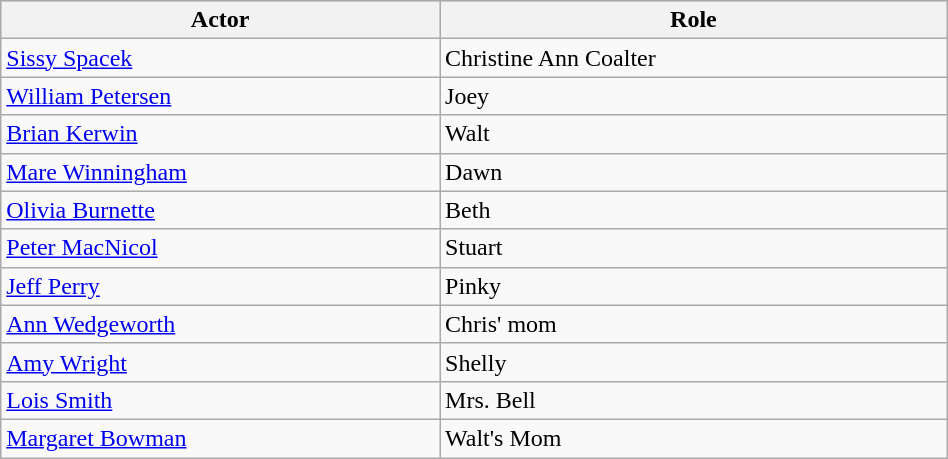<table class="wikitable" width="50%">
<tr bgcolor="#CCCCCC">
<th>Actor</th>
<th>Role</th>
</tr>
<tr>
<td><a href='#'>Sissy Spacek</a></td>
<td>Christine Ann Coalter</td>
</tr>
<tr>
<td><a href='#'>William Petersen</a></td>
<td>Joey</td>
</tr>
<tr>
<td><a href='#'>Brian Kerwin</a></td>
<td>Walt</td>
</tr>
<tr>
<td><a href='#'>Mare Winningham</a></td>
<td>Dawn</td>
</tr>
<tr>
<td><a href='#'>Olivia Burnette</a></td>
<td>Beth</td>
</tr>
<tr>
<td><a href='#'>Peter MacNicol</a></td>
<td>Stuart</td>
</tr>
<tr>
<td><a href='#'>Jeff Perry</a></td>
<td>Pinky</td>
</tr>
<tr>
<td><a href='#'>Ann Wedgeworth</a></td>
<td>Chris' mom</td>
</tr>
<tr>
<td><a href='#'>Amy Wright</a></td>
<td>Shelly</td>
</tr>
<tr>
<td><a href='#'>Lois Smith</a></td>
<td>Mrs. Bell</td>
</tr>
<tr>
<td><a href='#'>Margaret Bowman</a></td>
<td>Walt's Mom</td>
</tr>
</table>
